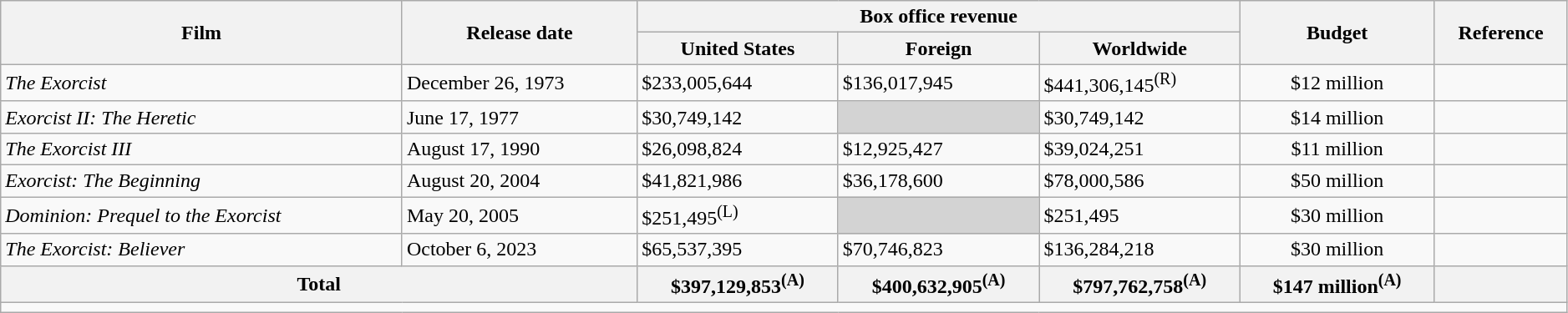<table class="wikitable" style="width:99%;">
<tr>
<th rowspan="2" style="text-align:center;"><strong>Film</strong></th>
<th rowspan="2" style="text-align:center;"><strong>Release date</strong></th>
<th colspan="3" style="text-align:center;"><strong>Box office revenue</strong></th>
<th rowspan="2" style="text-align:center;"><strong>Budget</strong></th>
<th rowspan="2" style="text-align:center;"><strong>Reference</strong></th>
</tr>
<tr>
<th style="text-align:center;"><strong>United States</strong></th>
<th style="text-align:center;"><strong>Foreign</strong></th>
<th style="text-align:center;"><strong>Worldwide</strong></th>
</tr>
<tr>
<td><em>The Exorcist</em></td>
<td>December 26, 1973</td>
<td>$233,005,644</td>
<td>$136,017,945</td>
<td>$441,306,145<sup>(R)</sup></td>
<td style="text-align:center;">$12 million</td>
<td style="text-align:center;"></td>
</tr>
<tr>
<td><em>Exorcist II: The Heretic</em></td>
<td>June 17, 1977</td>
<td>$30,749,142</td>
<td style="background:lightgrey;"></td>
<td>$30,749,142</td>
<td style="text-align:center;">$14 million</td>
<td style="text-align:center;"></td>
</tr>
<tr>
<td><em>The Exorcist III</em></td>
<td>August 17, 1990</td>
<td>$26,098,824</td>
<td>$12,925,427</td>
<td>$39,024,251</td>
<td style="text-align:center;">$11 million</td>
<td style="text-align:center;"></td>
</tr>
<tr>
<td><em>Exorcist: The Beginning</em></td>
<td>August 20, 2004</td>
<td>$41,821,986</td>
<td>$36,178,600</td>
<td>$78,000,586</td>
<td style="text-align:center;">$50 million</td>
<td style="text-align:center;"></td>
</tr>
<tr>
<td><em>Dominion: Prequel to the Exorcist</em></td>
<td>May 20, 2005</td>
<td>$251,495<sup>(L)</sup></td>
<td style="background:lightgrey;"></td>
<td>$251,495</td>
<td style="text-align:center;">$30 million</td>
<td style="text-align:center;"></td>
</tr>
<tr>
<td><em>The Exorcist: Believer</em></td>
<td>October 6, 2023</td>
<td>$65,537,395</td>
<td>$70,746,823</td>
<td>$136,284,218</td>
<td style="text-align:center;">$30 million</td>
<td style="text-align:center;"></td>
</tr>
<tr>
<th colspan="2" style="text-align:center;">Total</th>
<th>$397,129,853<sup>(A)</sup></th>
<th>$400,632,905<sup>(A)</sup></th>
<th>$797,762,758<sup>(A)</sup></th>
<th style="text-align:center;">$147 million<sup>(A)</sup></th>
<th></th>
</tr>
<tr>
<td colspan="7"></td>
</tr>
</table>
